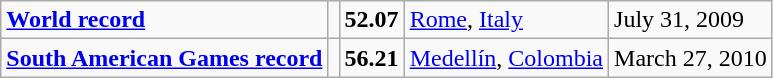<table class="wikitable">
<tr>
<td><strong><a href='#'>World record</a></strong></td>
<td></td>
<td><strong>52.07</strong></td>
<td><a href='#'>Rome</a>, <a href='#'>Italy</a></td>
<td>July 31, 2009</td>
</tr>
<tr>
<td><strong><a href='#'>South American Games record</a></strong></td>
<td></td>
<td><strong>56.21</strong></td>
<td><a href='#'>Medellín</a>, <a href='#'>Colombia</a></td>
<td>March 27, 2010</td>
</tr>
</table>
